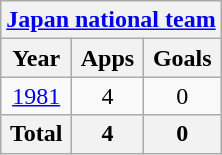<table class="wikitable" style="text-align:center">
<tr>
<th colspan=3><a href='#'>Japan national team</a></th>
</tr>
<tr>
<th>Year</th>
<th>Apps</th>
<th>Goals</th>
</tr>
<tr>
<td><a href='#'>1981</a></td>
<td>4</td>
<td>0</td>
</tr>
<tr>
<th>Total</th>
<th>4</th>
<th>0</th>
</tr>
</table>
